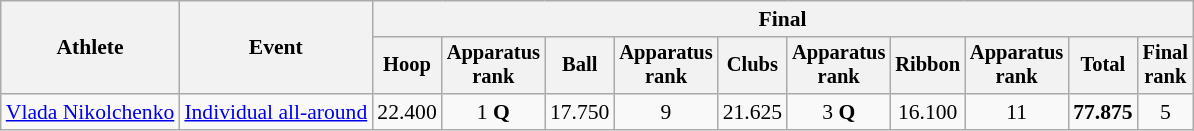<table class=wikitable style="font-size:90%">
<tr>
<th rowspan=2>Athlete</th>
<th rowspan=2>Event</th>
<th colspan=10>Final</th>
</tr>
<tr style="font-size:95%">
<th>Hoop</th>
<th>Apparatus<br>rank</th>
<th>Ball</th>
<th>Apparatus<br>rank</th>
<th>Clubs</th>
<th>Apparatus<br>rank</th>
<th>Ribbon</th>
<th>Apparatus<br>rank</th>
<th>Total</th>
<th>Final<br>rank</th>
</tr>
<tr align=center>
<td align=left><a href='#'>Vlada Nikolchenko</a></td>
<td align=left><a href='#'>Individual all-around</a></td>
<td>22.400</td>
<td>1 <strong>Q</strong></td>
<td>17.750</td>
<td>9</td>
<td>21.625</td>
<td>3 <strong>Q</strong></td>
<td>16.100</td>
<td>11</td>
<td><strong>77.875</strong></td>
<td>5</td>
</tr>
</table>
